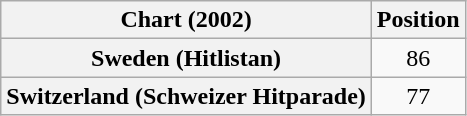<table class="wikitable sortable plainrowheaders">
<tr>
<th>Chart (2002)</th>
<th>Position</th>
</tr>
<tr>
<th scope="row">Sweden (Hitlistan)</th>
<td align="center">86</td>
</tr>
<tr>
<th scope="row">Switzerland (Schweizer Hitparade)</th>
<td align="center">77</td>
</tr>
</table>
